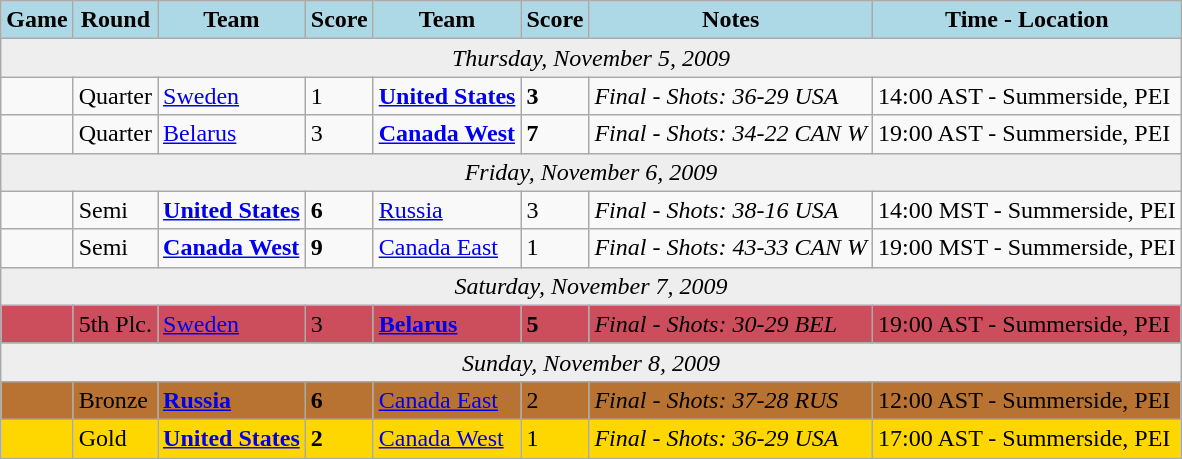<table class="wikitable">
<tr>
<th style="background:lightblue;">Game</th>
<th style="background:lightblue;">Round</th>
<th style="background:lightblue;">Team</th>
<th style="background:lightblue;">Score</th>
<th style="background:lightblue;">Team</th>
<th style="background:lightblue;">Score</th>
<th style="background:lightblue;">Notes</th>
<th style="background:lightblue;">Time - Location</th>
</tr>
<tr bgcolor="eeeeee" align="center">
<td colspan="11"><em>Thursday, November 5, 2009</em></td>
</tr>
<tr bgcolor=>
<td></td>
<td>Quarter</td>
<td><a href='#'>Sweden</a></td>
<td>1</td>
<td><strong><a href='#'>United States</a></strong></td>
<td><strong>3</strong></td>
<td><em>Final - Shots: 36-29 USA</em></td>
<td>14:00 AST - Summerside, PEI</td>
</tr>
<tr bgcolor=>
<td></td>
<td>Quarter</td>
<td><a href='#'>Belarus</a></td>
<td>3</td>
<td><strong><a href='#'>Canada West</a></strong></td>
<td><strong>7</strong></td>
<td><em>Final - Shots: 34-22 CAN W</em></td>
<td>19:00 AST - Summerside, PEI</td>
</tr>
<tr bgcolor="eeeeee" align="center">
<td colspan="11"><em>Friday, November 6, 2009</em></td>
</tr>
<tr bgcolor=>
<td></td>
<td>Semi</td>
<td><strong><a href='#'>United States</a></strong></td>
<td><strong>6</strong></td>
<td><a href='#'>Russia</a></td>
<td>3</td>
<td><em>Final - Shots: 38-16 USA</em></td>
<td>14:00 MST - Summerside, PEI</td>
</tr>
<tr bgcolor=>
<td></td>
<td>Semi</td>
<td><strong><a href='#'>Canada West</a></strong></td>
<td><strong>9</strong></td>
<td><a href='#'>Canada East</a></td>
<td>1</td>
<td><em>Final - Shots: 43-33 CAN W</em></td>
<td>19:00 MST - Summerside, PEI</td>
</tr>
<tr bgcolor="eeeeee" align="center">
<td colspan="11"><em>Saturday, November 7, 2009</em></td>
</tr>
<tr bgcolor= "CC4E5C">
<td></td>
<td>5th Plc.</td>
<td><a href='#'>Sweden</a></td>
<td>3</td>
<td><strong><a href='#'>Belarus</a></strong></td>
<td><strong>5</strong></td>
<td><em>Final - Shots: 30-29 BEL</em></td>
<td>19:00 AST - Summerside, PEI</td>
</tr>
<tr bgcolor="eeeeee" align="center">
<td colspan="11"><em>Sunday, November 8, 2009</em></td>
</tr>
<tr bgcolor= "B87333">
<td></td>
<td>Bronze</td>
<td><strong><a href='#'>Russia</a></strong></td>
<td><strong>6</strong></td>
<td><a href='#'>Canada East</a></td>
<td>2</td>
<td><em>Final - Shots: 37-28 RUS</em></td>
<td>12:00 AST - Summerside, PEI</td>
</tr>
<tr bgcolor= "FFD700">
<td></td>
<td>Gold</td>
<td><strong><a href='#'>United States</a></strong></td>
<td><strong>2</strong></td>
<td><a href='#'>Canada West</a></td>
<td>1</td>
<td><em>Final - Shots: 36-29 USA</em></td>
<td>17:00 AST - Summerside, PEI</td>
</tr>
</table>
